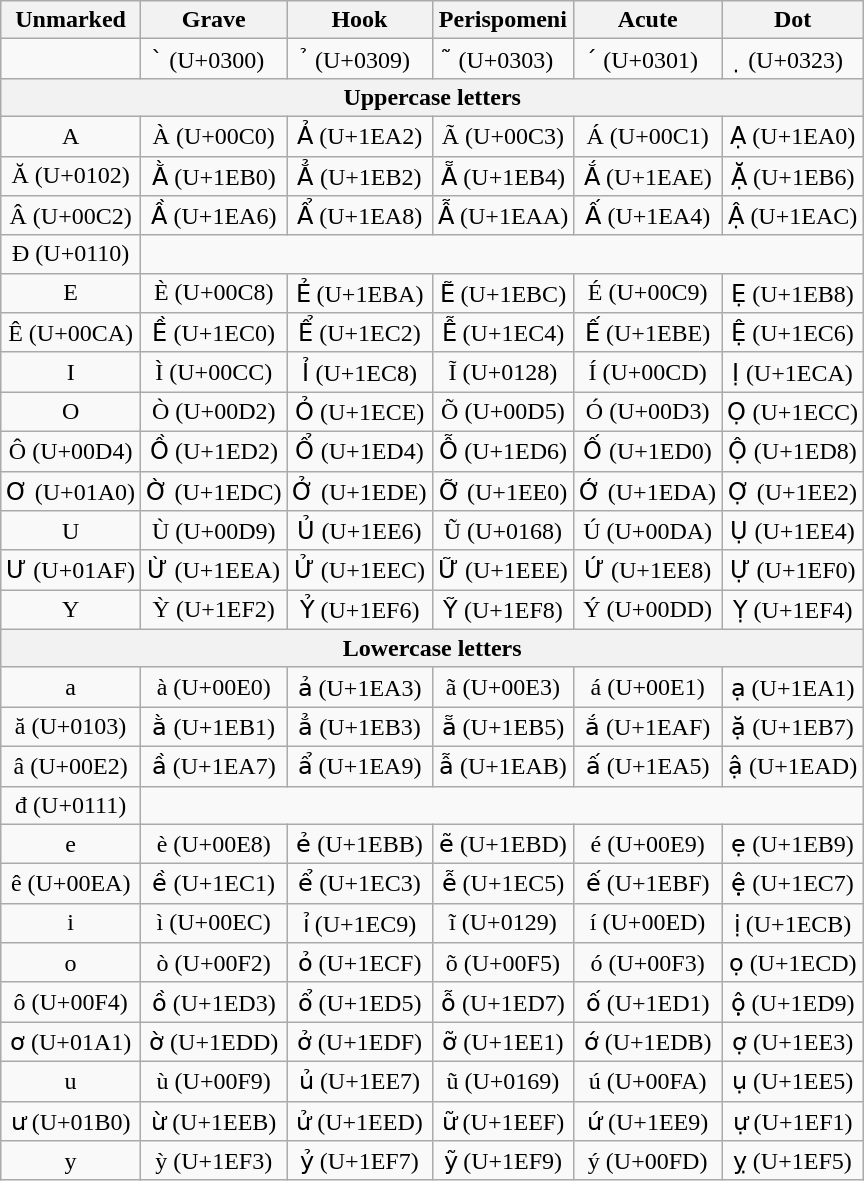<table class="wikitable" style="text-align: center">
<tr>
<th>Unmarked</th>
<th>Grave</th>
<th>Hook</th>
<th>Perispomeni</th>
<th>Acute</th>
<th>Dot</th>
</tr>
<tr>
<td></td>
<td>̀ (U+0300)</td>
<td>̉ (U+0309)</td>
<td>̃ (U+0303)</td>
<td>́ (U+0301)</td>
<td>̣ (U+0323)</td>
</tr>
<tr>
<th colspan="6">Uppercase letters</th>
</tr>
<tr>
<td>A</td>
<td>À (U+00C0)</td>
<td>Ả (U+1EA2)</td>
<td>Ã (U+00C3)</td>
<td>Á (U+00C1)</td>
<td>Ạ (U+1EA0)</td>
</tr>
<tr>
<td>Ă (U+0102)</td>
<td>Ằ (U+1EB0)</td>
<td>Ẳ (U+1EB2)</td>
<td>Ẵ (U+1EB4)</td>
<td>Ắ (U+1EAE)</td>
<td>Ặ (U+1EB6)</td>
</tr>
<tr>
<td>Â (U+00C2)</td>
<td>Ầ (U+1EA6)</td>
<td>Ẩ (U+1EA8)</td>
<td>Ẫ (U+1EAA)</td>
<td>Ấ (U+1EA4)</td>
<td>Ậ (U+1EAC)</td>
</tr>
<tr>
<td>Đ (U+0110)</td>
<td colspan="5"></td>
</tr>
<tr>
<td>E</td>
<td>È (U+00C8)</td>
<td>Ẻ (U+1EBA)</td>
<td>Ẽ (U+1EBC)</td>
<td>É (U+00C9)</td>
<td>Ẹ (U+1EB8)</td>
</tr>
<tr>
<td>Ê (U+00CA)</td>
<td>Ề (U+1EC0)</td>
<td>Ể (U+1EC2)</td>
<td>Ễ (U+1EC4)</td>
<td>Ế (U+1EBE)</td>
<td>Ệ (U+1EC6)</td>
</tr>
<tr>
<td>I</td>
<td>Ì (U+00CC)</td>
<td>Ỉ (U+1EC8)</td>
<td>Ĩ (U+0128)</td>
<td>Í (U+00CD)</td>
<td>Ị (U+1ECA)</td>
</tr>
<tr>
<td>O</td>
<td>Ò (U+00D2)</td>
<td>Ỏ (U+1ECE)</td>
<td>Õ (U+00D5)</td>
<td>Ó (U+00D3)</td>
<td>Ọ (U+1ECC)</td>
</tr>
<tr>
<td>Ô (U+00D4)</td>
<td>Ồ (U+1ED2)</td>
<td>Ổ (U+1ED4)</td>
<td>Ỗ (U+1ED6)</td>
<td>Ố (U+1ED0)</td>
<td>Ộ (U+1ED8)</td>
</tr>
<tr>
<td>Ơ (U+01A0)</td>
<td>Ờ (U+1EDC)</td>
<td>Ở (U+1EDE)</td>
<td>Ỡ (U+1EE0)</td>
<td>Ớ (U+1EDA)</td>
<td>Ợ (U+1EE2)</td>
</tr>
<tr>
<td>U</td>
<td>Ù (U+00D9)</td>
<td>Ủ (U+1EE6)</td>
<td>Ũ (U+0168)</td>
<td>Ú (U+00DA)</td>
<td>Ụ (U+1EE4)</td>
</tr>
<tr>
<td>Ư (U+01AF)</td>
<td>Ừ (U+1EEA)</td>
<td>Ử (U+1EEC)</td>
<td>Ữ (U+1EEE)</td>
<td>Ứ (U+1EE8)</td>
<td>Ự (U+1EF0)</td>
</tr>
<tr>
<td>Y</td>
<td>Ỳ (U+1EF2)</td>
<td>Ỷ (U+1EF6)</td>
<td>Ỹ (U+1EF8)</td>
<td>Ý (U+00DD)</td>
<td>Ỵ (U+1EF4)</td>
</tr>
<tr>
<th colspan="6">Lowercase letters</th>
</tr>
<tr>
<td>a</td>
<td>à (U+00E0)</td>
<td>ả (U+1EA3)</td>
<td>ã (U+00E3)</td>
<td>á (U+00E1)</td>
<td>ạ (U+1EA1)</td>
</tr>
<tr>
<td>ă (U+0103)</td>
<td>ằ (U+1EB1)</td>
<td>ẳ (U+1EB3)</td>
<td>ẵ (U+1EB5)</td>
<td>ắ (U+1EAF)</td>
<td>ặ (U+1EB7)</td>
</tr>
<tr>
<td>â (U+00E2)</td>
<td>ầ (U+1EA7)</td>
<td>ẩ (U+1EA9)</td>
<td>ẫ (U+1EAB)</td>
<td>ấ (U+1EA5)</td>
<td>ậ (U+1EAD)</td>
</tr>
<tr>
<td>đ (U+0111)</td>
<td colspan="5"></td>
</tr>
<tr>
<td>e</td>
<td>è (U+00E8)</td>
<td>ẻ (U+1EBB)</td>
<td>ẽ (U+1EBD)</td>
<td>é (U+00E9)</td>
<td>ẹ (U+1EB9)</td>
</tr>
<tr>
<td>ê (U+00EA)</td>
<td>ề (U+1EC1)</td>
<td>ể (U+1EC3)</td>
<td>ễ (U+1EC5)</td>
<td>ế (U+1EBF)</td>
<td>ệ (U+1EC7)</td>
</tr>
<tr>
<td>i</td>
<td>ì (U+00EC)</td>
<td>ỉ (U+1EC9)</td>
<td>ĩ (U+0129)</td>
<td>í (U+00ED)</td>
<td>ị (U+1ECB)</td>
</tr>
<tr>
<td>o</td>
<td>ò (U+00F2)</td>
<td>ỏ (U+1ECF)</td>
<td>õ (U+00F5)</td>
<td>ó (U+00F3)</td>
<td>ọ (U+1ECD)</td>
</tr>
<tr>
<td>ô (U+00F4)</td>
<td>ồ (U+1ED3)</td>
<td>ổ (U+1ED5)</td>
<td>ỗ (U+1ED7)</td>
<td>ố (U+1ED1)</td>
<td>ộ (U+1ED9)</td>
</tr>
<tr>
<td>ơ (U+01A1)</td>
<td>ờ (U+1EDD)</td>
<td>ở (U+1EDF)</td>
<td>ỡ (U+1EE1)</td>
<td>ớ (U+1EDB)</td>
<td>ợ (U+1EE3)</td>
</tr>
<tr>
<td>u</td>
<td>ù (U+00F9)</td>
<td>ủ (U+1EE7)</td>
<td>ũ (U+0169)</td>
<td>ú (U+00FA)</td>
<td>ụ (U+1EE5)</td>
</tr>
<tr>
<td>ư (U+01B0)</td>
<td>ừ (U+1EEB)</td>
<td>ử (U+1EED)</td>
<td>ữ (U+1EEF)</td>
<td>ứ (U+1EE9)</td>
<td>ự (U+1EF1)</td>
</tr>
<tr>
<td>y</td>
<td>ỳ (U+1EF3)</td>
<td>ỷ (U+1EF7)</td>
<td>ỹ (U+1EF9)</td>
<td>ý (U+00FD)</td>
<td>ỵ (U+1EF5)</td>
</tr>
</table>
